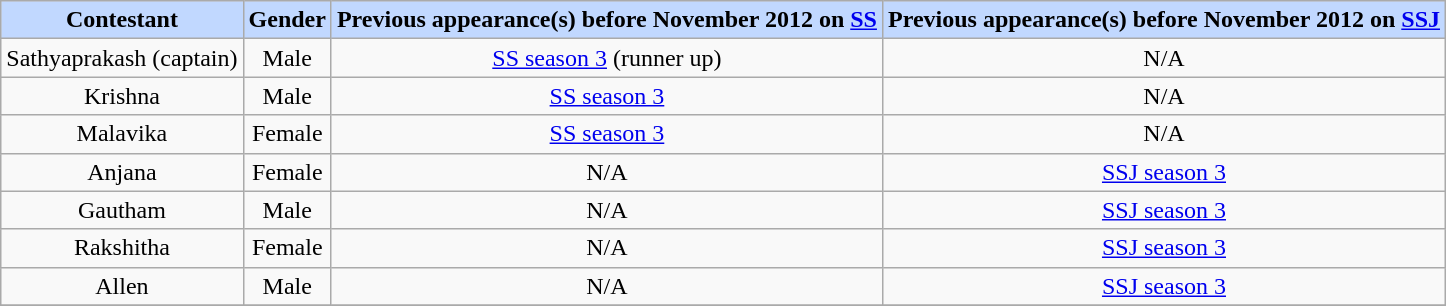<table class="wikitable sortable" style="text-align: center; width: auto;">
<tr style="background:#C1D8FF;">
<th style="background-color:#C1D8FF;">Contestant</th>
<th style="background-color:#C1D8FF;">Gender</th>
<th style="background-color:#C1D8FF;">Previous appearance(s) before November 2012 on <a href='#'>SS</a></th>
<th style="background-color:#C1D8FF;">Previous appearance(s) before November 2012 on <a href='#'>SSJ</a></th>
</tr>
<tr>
<td>Sathyaprakash (captain)</td>
<td>Male</td>
<td><a href='#'>SS season 3</a> (runner up)</td>
<td>N/A</td>
</tr>
<tr>
<td>Krishna</td>
<td>Male</td>
<td><a href='#'>SS season 3</a></td>
<td>N/A</td>
</tr>
<tr>
<td>Malavika</td>
<td>Female</td>
<td><a href='#'>SS season 3</a></td>
<td>N/A</td>
</tr>
<tr>
<td>Anjana</td>
<td>Female</td>
<td>N/A</td>
<td><a href='#'>SSJ season 3</a></td>
</tr>
<tr>
<td>Gautham</td>
<td>Male</td>
<td>N/A</td>
<td><a href='#'>SSJ season 3</a></td>
</tr>
<tr>
<td>Rakshitha</td>
<td>Female</td>
<td>N/A</td>
<td><a href='#'>SSJ season 3</a></td>
</tr>
<tr>
<td>Allen</td>
<td>Male</td>
<td>N/A</td>
<td><a href='#'>SSJ season 3</a></td>
</tr>
<tr>
</tr>
</table>
